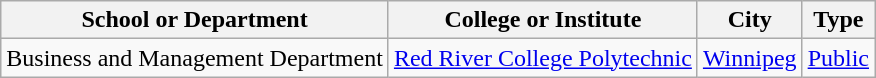<table class="wikitable sortable mw-collapsible mw-collapsed">
<tr>
<th>School or Department</th>
<th>College or Institute</th>
<th>City</th>
<th>Type</th>
</tr>
<tr>
<td>Business and Management Department</td>
<td><a href='#'>Red River College Polytechnic</a></td>
<td><a href='#'>Winnipeg</a></td>
<td><a href='#'>Public</a></td>
</tr>
</table>
